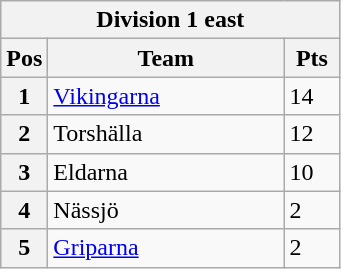<table class="wikitable">
<tr>
<th colspan="3">Division 1 east</th>
</tr>
<tr>
<th width=20>Pos</th>
<th width=150>Team</th>
<th width=30>Pts</th>
</tr>
<tr>
<th>1</th>
<td><a href='#'>Vikingarna</a></td>
<td>14</td>
</tr>
<tr>
<th>2</th>
<td>Torshälla</td>
<td>12</td>
</tr>
<tr>
<th>3</th>
<td>Eldarna</td>
<td>10</td>
</tr>
<tr>
<th>4</th>
<td>Nässjö</td>
<td>2</td>
</tr>
<tr>
<th>5</th>
<td><a href='#'>Griparna</a></td>
<td>2</td>
</tr>
</table>
